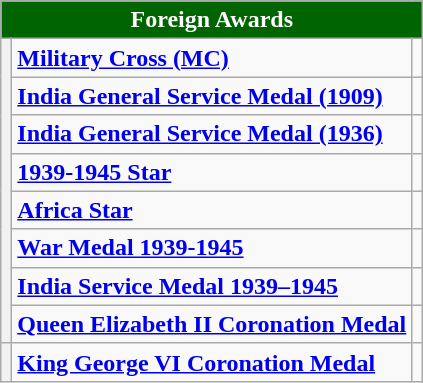<table class="wikitable">
<tr>
<th colspan="3" style="background:#006400; color:#FFFFFF; text-align:center"><strong>Foreign Awards</strong></th>
</tr>
<tr>
<th rowspan="8"><strong></strong></th>
<td><strong><a href='#'>Military Cross (MC)</a></strong></td>
<td></td>
</tr>
<tr>
<td><strong><a href='#'>India General Service Medal (1909)</a></strong></td>
<td></td>
</tr>
<tr>
<td><strong><a href='#'>India General Service Medal (1936)</a></strong></td>
<td></td>
</tr>
<tr>
<td><strong><a href='#'>1939-1945 Star</a></strong></td>
<td></td>
</tr>
<tr>
<td><strong><a href='#'>Africa Star</a></strong></td>
<td></td>
</tr>
<tr>
<td><strong><a href='#'>War Medal 1939-1945</a></strong></td>
<td></td>
</tr>
<tr>
<td><strong><a href='#'>India Service Medal 1939–1945</a></strong></td>
<td></td>
</tr>
<tr>
<td><strong><a href='#'>Queen Elizabeth II Coronation Medal</a></strong></td>
<td></td>
</tr>
<tr>
<th></th>
<td><strong><a href='#'>King George VI Coronation Medal</a></strong></td>
<td></td>
</tr>
</table>
